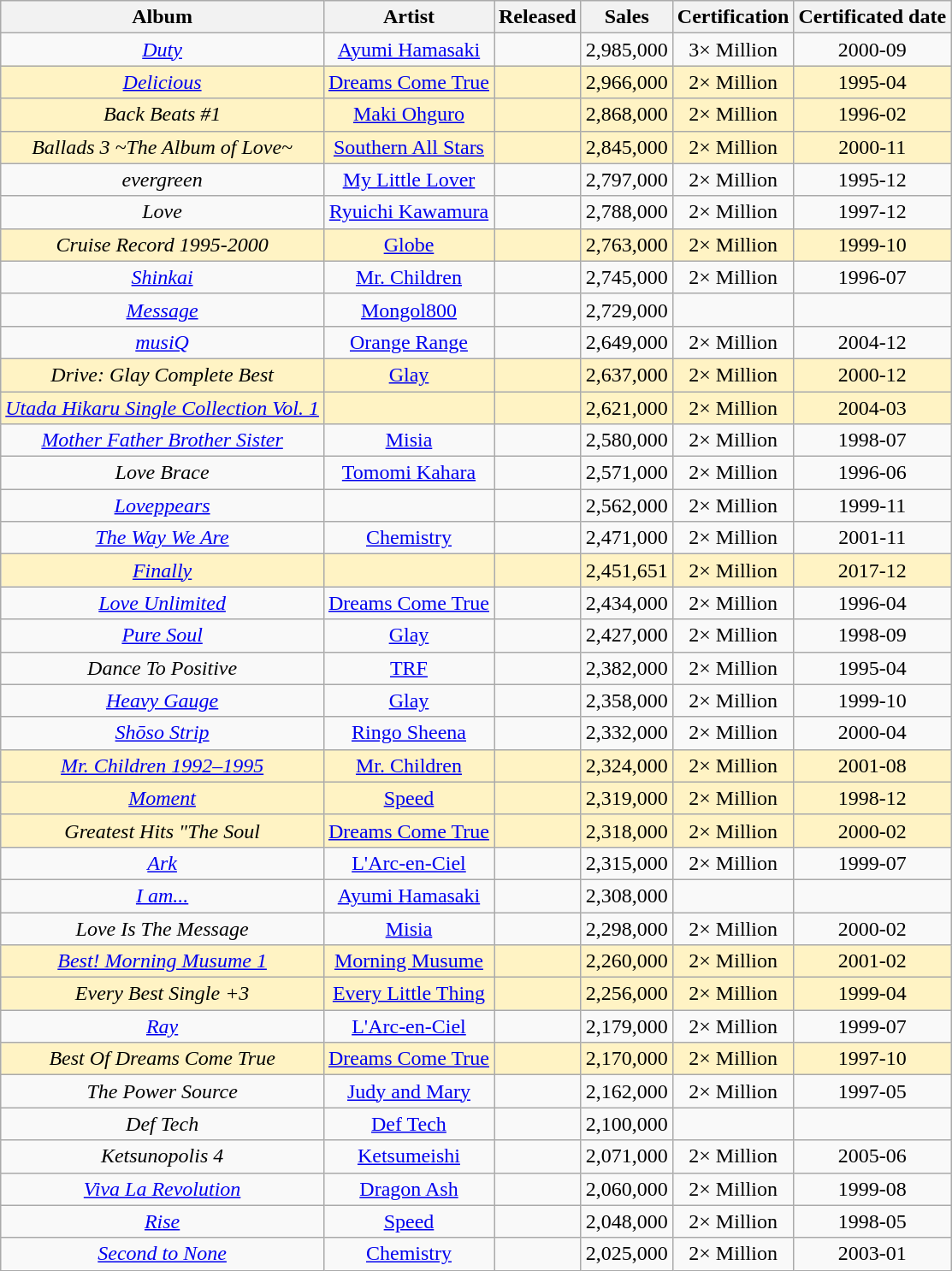<table class="wikitable plainrowheaders sortable" style="text-align:center">
<tr>
<th scope="col">Album</th>
<th scope="col">Artist</th>
<th scope="col">Released</th>
<th scope="col">Sales</th>
<th>Certification</th>
<th>Certificated date</th>
</tr>
<tr>
<td><em><a href='#'>Duty</a></em></td>
<td><a href='#'>Ayumi Hamasaki</a></td>
<td></td>
<td>2,985,000</td>
<td>3× Million</td>
<td>2000-09</td>
</tr>
<tr bgcolor="#FFF3C4">
<td><em><a href='#'>Delicious</a></em></td>
<td><a href='#'>Dreams Come True</a></td>
<td></td>
<td>2,966,000</td>
<td>2× Million</td>
<td>1995-04</td>
</tr>
<tr bgcolor="#FFF3C4">
<td><em>Back Beats #1</em></td>
<td><a href='#'>Maki Ohguro</a></td>
<td></td>
<td>2,868,000</td>
<td>2× Million</td>
<td>1996-02</td>
</tr>
<tr bgcolor="#FFF3C4">
<td><em>Ballads 3 ~The Album of Love~</em></td>
<td><a href='#'>Southern All Stars</a></td>
<td></td>
<td>2,845,000</td>
<td>2× Million</td>
<td>2000-11</td>
</tr>
<tr>
<td><em>evergreen</em></td>
<td><a href='#'>My Little Lover</a></td>
<td></td>
<td>2,797,000</td>
<td>2× Million</td>
<td>1995-12</td>
</tr>
<tr>
<td><em>Love</em></td>
<td><a href='#'>Ryuichi Kawamura</a></td>
<td></td>
<td>2,788,000</td>
<td>2× Million</td>
<td>1997-12</td>
</tr>
<tr bgcolor="#FFF3C4">
<td><em>Cruise Record 1995-2000</em></td>
<td><a href='#'>Globe</a></td>
<td></td>
<td>2,763,000</td>
<td>2× Million</td>
<td>1999-10</td>
</tr>
<tr>
<td><em><a href='#'>Shinkai</a></em></td>
<td><a href='#'>Mr. Children</a></td>
<td></td>
<td>2,745,000</td>
<td>2× Million</td>
<td>1996-07</td>
</tr>
<tr>
<td><em><a href='#'>Message</a></em></td>
<td><a href='#'>Mongol800</a></td>
<td></td>
<td>2,729,000</td>
<td></td>
<td></td>
</tr>
<tr>
<td><em><a href='#'>musiQ</a></em></td>
<td><a href='#'>Orange Range</a></td>
<td></td>
<td>2,649,000</td>
<td>2× Million</td>
<td>2004-12</td>
</tr>
<tr bgcolor="#FFF3C4">
<td><em>Drive: Glay Complete Best</em></td>
<td><a href='#'>Glay</a></td>
<td></td>
<td>2,637,000</td>
<td>2× Million</td>
<td>2000-12</td>
</tr>
<tr bgcolor="#FFF3C4">
<td><em><a href='#'>Utada Hikaru Single Collection Vol. 1</a></em></td>
<td></td>
<td></td>
<td>2,621,000</td>
<td>2× Million</td>
<td>2004-03</td>
</tr>
<tr>
<td><em><a href='#'>Mother Father Brother Sister</a></em></td>
<td><a href='#'>Misia</a></td>
<td></td>
<td>2,580,000</td>
<td>2× Million</td>
<td>1998-07</td>
</tr>
<tr>
<td><em>Love Brace</em></td>
<td><a href='#'>Tomomi Kahara</a></td>
<td></td>
<td>2,571,000</td>
<td>2× Million</td>
<td>1996-06</td>
</tr>
<tr>
<td><em><a href='#'>Loveppears</a></em></td>
<td></td>
<td></td>
<td>2,562,000</td>
<td>2× Million</td>
<td>1999-11</td>
</tr>
<tr>
<td><em><a href='#'>The Way We Are</a></em></td>
<td><a href='#'>Chemistry</a></td>
<td></td>
<td>2,471,000</td>
<td>2× Million</td>
<td>2001-11</td>
</tr>
<tr bgcolor="#FFF3C4">
<td><em><a href='#'>Finally</a></em></td>
<td></td>
<td></td>
<td>2,451,651</td>
<td>2× Million</td>
<td>2017-12</td>
</tr>
<tr>
<td><em><a href='#'>Love Unlimited</a></em></td>
<td><a href='#'>Dreams Come True</a></td>
<td></td>
<td>2,434,000</td>
<td>2× Million</td>
<td>1996-04</td>
</tr>
<tr>
<td><em><a href='#'>Pure Soul</a></em></td>
<td><a href='#'>Glay</a></td>
<td></td>
<td>2,427,000</td>
<td>2× Million</td>
<td>1998-09</td>
</tr>
<tr>
<td><em>Dance To Positive</em></td>
<td><a href='#'>TRF</a></td>
<td></td>
<td>2,382,000</td>
<td>2× Million</td>
<td>1995-04</td>
</tr>
<tr>
<td><em><a href='#'>Heavy Gauge</a></em></td>
<td><a href='#'>Glay</a></td>
<td></td>
<td>2,358,000</td>
<td>2× Million</td>
<td>1999-10</td>
</tr>
<tr>
<td><em><a href='#'>Shōso Strip</a></em></td>
<td><a href='#'>Ringo Sheena</a></td>
<td></td>
<td>2,332,000</td>
<td>2× Million</td>
<td>2000-04</td>
</tr>
<tr bgcolor="#FFF3C4">
<td><em><a href='#'>Mr. Children 1992–1995</a></em></td>
<td><a href='#'>Mr. Children</a></td>
<td></td>
<td>2,324,000</td>
<td>2× Million</td>
<td>2001-08</td>
</tr>
<tr bgcolor="#FFF3C4">
<td><em><a href='#'>Moment</a></em></td>
<td><a href='#'>Speed</a></td>
<td></td>
<td>2,319,000</td>
<td>2× Million</td>
<td>1998-12</td>
</tr>
<tr bgcolor="#FFF3C4">
<td><em>Greatest Hits "The Soul</em></td>
<td><a href='#'>Dreams Come True</a></td>
<td></td>
<td>2,318,000</td>
<td>2× Million</td>
<td>2000-02</td>
</tr>
<tr>
<td><em><a href='#'>Ark</a></em></td>
<td><a href='#'>L'Arc-en-Ciel</a></td>
<td></td>
<td>2,315,000</td>
<td>2× Million</td>
<td>1999-07</td>
</tr>
<tr>
<td><em><a href='#'>I am...</a></em></td>
<td><a href='#'>Ayumi Hamasaki</a></td>
<td></td>
<td>2,308,000</td>
<td></td>
<td></td>
</tr>
<tr>
<td><em>Love Is The Message</em></td>
<td><a href='#'>Misia</a></td>
<td></td>
<td>2,298,000</td>
<td>2× Million</td>
<td>2000-02</td>
</tr>
<tr bgcolor="#FFF3C4">
<td><em><a href='#'>Best! Morning Musume 1</a></em></td>
<td><a href='#'>Morning Musume</a></td>
<td></td>
<td>2,260,000</td>
<td>2× Million</td>
<td>2001-02</td>
</tr>
<tr bgcolor="#FFF3C4">
<td><em>Every Best Single +3</em></td>
<td><a href='#'>Every Little Thing</a></td>
<td></td>
<td>2,256,000</td>
<td>2× Million</td>
<td>1999-04</td>
</tr>
<tr>
<td><em><a href='#'>Ray</a></em></td>
<td><a href='#'>L'Arc-en-Ciel</a></td>
<td></td>
<td>2,179,000</td>
<td>2× Million</td>
<td>1999-07</td>
</tr>
<tr bgcolor="#FFF3C4">
<td><em>Best Of Dreams Come True</em></td>
<td><a href='#'>Dreams Come True</a></td>
<td></td>
<td>2,170,000</td>
<td>2× Million</td>
<td>1997-10</td>
</tr>
<tr>
<td><em>The Power Source</em></td>
<td><a href='#'>Judy and Mary</a></td>
<td></td>
<td>2,162,000</td>
<td>2× Million</td>
<td>1997-05</td>
</tr>
<tr>
<td><em>Def Tech</em></td>
<td><a href='#'>Def Tech</a></td>
<td></td>
<td>2,100,000</td>
<td></td>
<td></td>
</tr>
<tr>
<td><em>Ketsunopolis 4</em></td>
<td><a href='#'>Ketsumeishi</a></td>
<td></td>
<td>2,071,000</td>
<td>2× Million</td>
<td>2005-06</td>
</tr>
<tr>
<td><em><a href='#'>Viva La Revolution</a></em></td>
<td><a href='#'>Dragon Ash</a></td>
<td></td>
<td>2,060,000</td>
<td>2× Million</td>
<td>1999-08</td>
</tr>
<tr>
<td><em><a href='#'>Rise</a></em></td>
<td><a href='#'>Speed</a></td>
<td></td>
<td>2,048,000</td>
<td>2× Million</td>
<td>1998-05</td>
</tr>
<tr>
<td><em><a href='#'>Second to None</a></em></td>
<td><a href='#'>Chemistry</a></td>
<td></td>
<td>2,025,000</td>
<td>2× Million</td>
<td>2003-01</td>
</tr>
</table>
